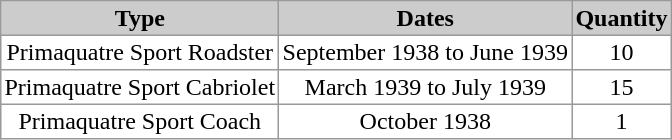<table class="sortable" id="t2008" rules="all" cellpadding="2" cellspacing="0" style="text-align: center; border: 1px solid #999">
<tr style="background:#CCCCCC;">
<th>Type</th>
<th>Dates</th>
<th>Quantity</th>
</tr>
<tr>
<td>Primaquatre Sport Roadster</td>
<td>September 1938 to June 1939</td>
<td>10</td>
</tr>
<tr>
<td>Primaquatre Sport Cabriolet</td>
<td>March 1939 to July 1939</td>
<td>15</td>
</tr>
<tr>
<td>Primaquatre Sport Coach</td>
<td>October 1938</td>
<td>1</td>
</tr>
</table>
